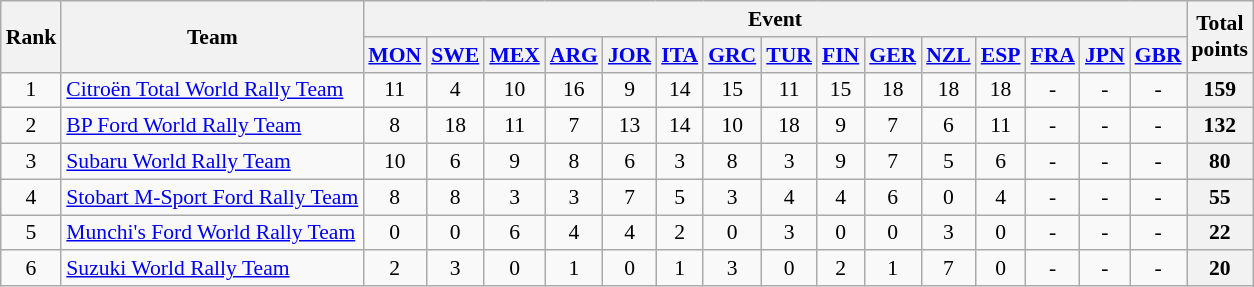<table class="wikitable" style="text-align:center; font-size:90%;">
<tr>
<th rowspan=2>Rank</th>
<th rowspan=2>Team</th>
<th colspan=15>Event</th>
<th rowspan=2>Total<br>points</th>
</tr>
<tr valign="top">
<th><a href='#'>MON</a><br></th>
<th><a href='#'>SWE</a><br></th>
<th><a href='#'>MEX</a><br></th>
<th><a href='#'>ARG</a><br></th>
<th><a href='#'>JOR</a><br></th>
<th><a href='#'>ITA</a><br></th>
<th><a href='#'>GRC</a><br></th>
<th><a href='#'>TUR</a><br></th>
<th><a href='#'>FIN</a><br></th>
<th><a href='#'>GER</a><br></th>
<th><a href='#'>NZL</a><br></th>
<th><a href='#'>ESP</a><br></th>
<th><a href='#'>FRA</a><br></th>
<th><a href='#'>JPN</a><br></th>
<th><a href='#'>GBR</a><br></th>
</tr>
<tr>
<td>1</td>
<td align="left"> <a href='#'>Citroën Total World Rally Team</a></td>
<td>11</td>
<td>4</td>
<td>10</td>
<td>16</td>
<td>9</td>
<td>14</td>
<td>15</td>
<td>11</td>
<td>15</td>
<td>18</td>
<td>18</td>
<td>18</td>
<td>-</td>
<td>-</td>
<td>-</td>
<th>159</th>
</tr>
<tr>
<td>2</td>
<td align="left"> <a href='#'>BP Ford World Rally Team</a></td>
<td>8</td>
<td>18</td>
<td>11</td>
<td>7</td>
<td>13</td>
<td>14</td>
<td>10</td>
<td>18</td>
<td>9</td>
<td>7</td>
<td>6</td>
<td>11</td>
<td>-</td>
<td>-</td>
<td>-</td>
<th>132</th>
</tr>
<tr>
<td>3</td>
<td align="left"> <a href='#'>Subaru World Rally Team</a></td>
<td>10</td>
<td>6</td>
<td>9</td>
<td>8</td>
<td>6</td>
<td>3</td>
<td>8</td>
<td>3</td>
<td>9</td>
<td>7</td>
<td>5</td>
<td>6</td>
<td>-</td>
<td>-</td>
<td>-</td>
<th>80</th>
</tr>
<tr>
<td>4</td>
<td align="left"> <a href='#'>Stobart M-Sport Ford Rally Team</a></td>
<td>8</td>
<td>8</td>
<td>3</td>
<td>3</td>
<td>7</td>
<td>5</td>
<td>3</td>
<td>4</td>
<td>4</td>
<td>6</td>
<td>0</td>
<td>4</td>
<td>-</td>
<td>-</td>
<td>-</td>
<th>55</th>
</tr>
<tr>
<td>5</td>
<td align="left"> <a href='#'>Munchi's Ford World Rally Team</a></td>
<td>0</td>
<td>0</td>
<td>6</td>
<td>4</td>
<td>4</td>
<td>2</td>
<td>0</td>
<td>3</td>
<td>0</td>
<td>0</td>
<td>3</td>
<td>0</td>
<td>-</td>
<td>-</td>
<td>-</td>
<th>22</th>
</tr>
<tr>
<td>6</td>
<td align="left"> <a href='#'>Suzuki World Rally Team</a></td>
<td>2</td>
<td>3</td>
<td>0</td>
<td>1</td>
<td>0</td>
<td>1</td>
<td>3</td>
<td>0</td>
<td>2</td>
<td>1</td>
<td>7</td>
<td>0</td>
<td>-</td>
<td>-</td>
<td>-</td>
<th>20</th>
</tr>
</table>
